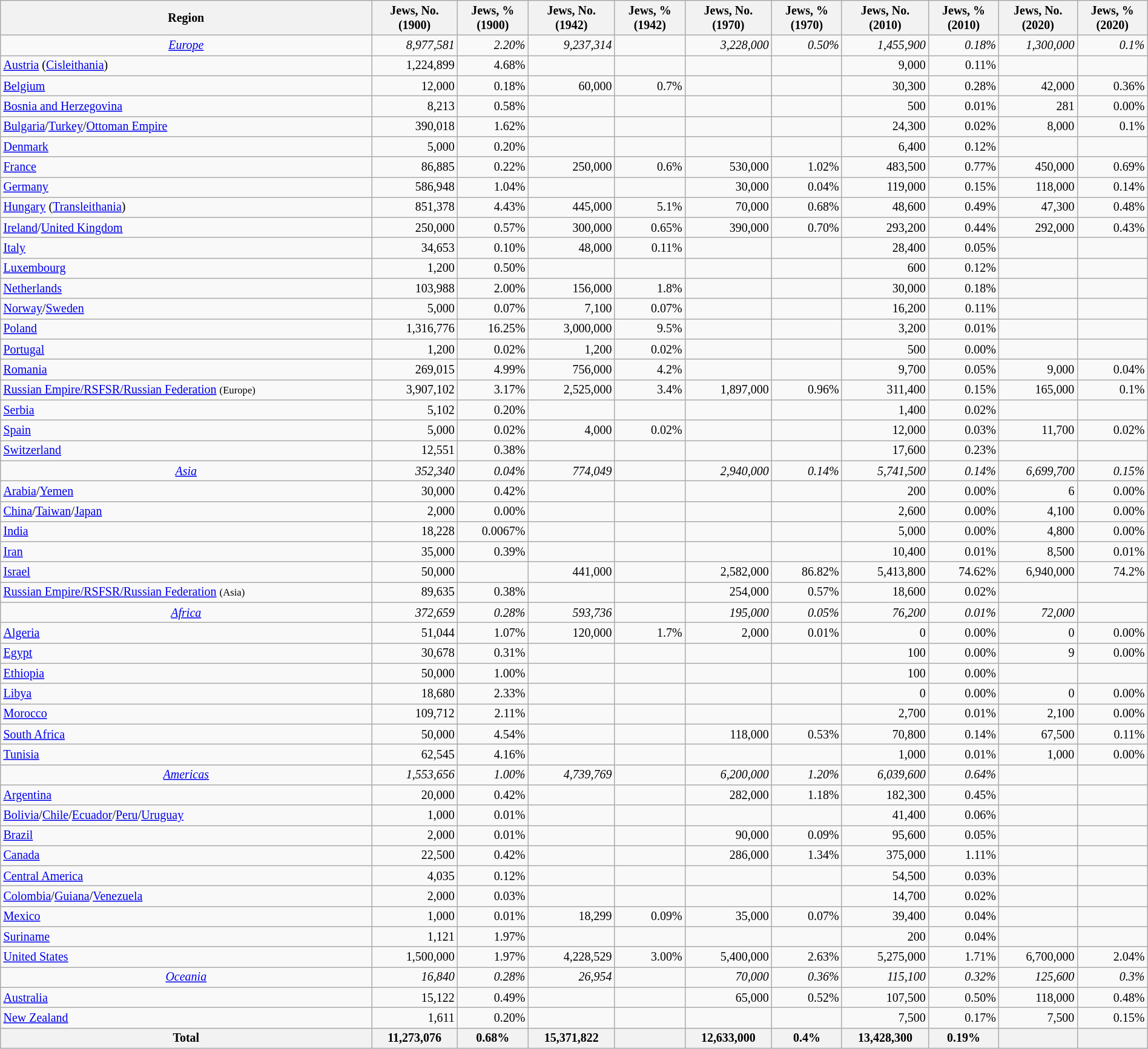<table class="wikitable sortable mw-datatable" style="font-size: smaller; text-align: right; width: 100%;">
<tr>
<th>Region</th>
<th data-sort-type="number">Jews, No.<br>(1900)</th>
<th data-sort-type="number">Jews, %<br>(1900)</th>
<th data-sort-type="number">Jews, No.<br>(1942)</th>
<th data-sort-type="number">Jews, %<br>(1942)</th>
<th data-sort-type="number">Jews, No.<br>(1970)</th>
<th data-sort-type="number">Jews, %<br>(1970)</th>
<th data-sort-type="number">Jews, No.<br>(2010)</th>
<th data-sort-type="number">Jews, %<br>(2010)</th>
<th data-sort-type="number">Jews, No.<br>(2020)</th>
<th data-sort-type="number">Jews, %<br>(2020)</th>
</tr>
<tr>
<td align="center"><em><a href='#'>Europe</a></em></td>
<td><em>8,977,581</em></td>
<td><em>2.20%</em></td>
<td><em>9,237,314</em></td>
<td></td>
<td><em>3,228,000</em></td>
<td><em>0.50%</em></td>
<td><em>1,455,900</em></td>
<td><em>0.18%</em></td>
<td><em>1,300,000</em></td>
<td><em>0.1%</em></td>
</tr>
<tr>
<td align="left"><a href='#'>Austria</a> (<a href='#'>Cisleithania</a>)</td>
<td>1,224,899</td>
<td>4.68%</td>
<td></td>
<td></td>
<td></td>
<td></td>
<td>9,000</td>
<td>0.11%</td>
<td></td>
<td></td>
</tr>
<tr>
<td align="left"><a href='#'>Belgium</a></td>
<td>12,000</td>
<td>0.18%</td>
<td>60,000</td>
<td>0.7%</td>
<td></td>
<td></td>
<td>30,300</td>
<td>0.28%</td>
<td>42,000</td>
<td>0.36%</td>
</tr>
<tr>
<td align="left"><a href='#'>Bosnia and Herzegovina</a></td>
<td>8,213</td>
<td>0.58%</td>
<td></td>
<td></td>
<td></td>
<td></td>
<td>500</td>
<td>0.01%</td>
<td>281</td>
<td>0.00%</td>
</tr>
<tr>
<td align="left"><a href='#'>Bulgaria</a>/<a href='#'>Turkey</a>/<a href='#'>Ottoman Empire</a></td>
<td>390,018</td>
<td>1.62%</td>
<td></td>
<td></td>
<td></td>
<td></td>
<td>24,300</td>
<td>0.02%</td>
<td>8,000</td>
<td>0.1%</td>
</tr>
<tr>
<td align="left"><a href='#'>Denmark</a></td>
<td>5,000</td>
<td>0.20%</td>
<td></td>
<td></td>
<td></td>
<td></td>
<td>6,400</td>
<td>0.12%</td>
<td></td>
<td></td>
</tr>
<tr>
<td align="left"><a href='#'>France</a></td>
<td>86,885</td>
<td>0.22%</td>
<td>250,000</td>
<td>0.6%</td>
<td>530,000</td>
<td>1.02%</td>
<td>483,500</td>
<td>0.77%</td>
<td>450,000</td>
<td>0.69%</td>
</tr>
<tr>
<td align="left"><a href='#'>Germany</a></td>
<td>586,948</td>
<td>1.04%</td>
<td></td>
<td></td>
<td>30,000</td>
<td>0.04%</td>
<td>119,000</td>
<td>0.15%</td>
<td>118,000</td>
<td>0.14%</td>
</tr>
<tr>
<td align="left"><a href='#'>Hungary</a> (<a href='#'>Transleithania</a>)</td>
<td>851,378</td>
<td>4.43%</td>
<td>445,000</td>
<td>5.1%</td>
<td>70,000</td>
<td>0.68%</td>
<td>48,600</td>
<td>0.49%</td>
<td>47,300</td>
<td>0.48%</td>
</tr>
<tr>
<td align="left"><a href='#'>Ireland</a>/<a href='#'>United Kingdom</a></td>
<td>250,000</td>
<td>0.57%</td>
<td>300,000</td>
<td>0.65%</td>
<td>390,000</td>
<td>0.70%</td>
<td>293,200</td>
<td>0.44%</td>
<td>292,000</td>
<td>0.43%</td>
</tr>
<tr>
<td align="left"><a href='#'>Italy</a></td>
<td>34,653</td>
<td>0.10%</td>
<td>48,000</td>
<td>0.11%</td>
<td></td>
<td></td>
<td>28,400</td>
<td>0.05%</td>
<td></td>
<td></td>
</tr>
<tr>
<td align="left"><a href='#'>Luxembourg</a></td>
<td>1,200</td>
<td>0.50%</td>
<td></td>
<td></td>
<td></td>
<td></td>
<td>600</td>
<td>0.12%</td>
<td></td>
<td></td>
</tr>
<tr>
<td align="left"><a href='#'>Netherlands</a></td>
<td>103,988</td>
<td>2.00%</td>
<td>156,000</td>
<td>1.8%</td>
<td></td>
<td></td>
<td>30,000</td>
<td>0.18%</td>
<td></td>
<td></td>
</tr>
<tr>
<td align="left"><a href='#'>Norway</a>/<a href='#'>Sweden</a></td>
<td>5,000</td>
<td>0.07%</td>
<td>7,100</td>
<td>0.07%</td>
<td></td>
<td></td>
<td>16,200</td>
<td>0.11%</td>
<td></td>
<td></td>
</tr>
<tr>
<td align="left"><a href='#'>Poland</a></td>
<td>1,316,776</td>
<td>16.25%</td>
<td>3,000,000</td>
<td>9.5%</td>
<td></td>
<td></td>
<td>3,200</td>
<td>0.01%</td>
<td></td>
<td></td>
</tr>
<tr>
<td align="left"><a href='#'>Portugal</a></td>
<td>1,200</td>
<td>0.02%</td>
<td>1,200</td>
<td>0.02%</td>
<td></td>
<td></td>
<td>500</td>
<td>0.00%</td>
<td></td>
<td></td>
</tr>
<tr>
<td align="left"><a href='#'>Romania</a></td>
<td>269,015</td>
<td>4.99%</td>
<td>756,000</td>
<td>4.2%</td>
<td></td>
<td></td>
<td>9,700</td>
<td>0.05%</td>
<td>9,000</td>
<td>0.04%</td>
</tr>
<tr>
<td align="left"><a href='#'>Russian Empire/RSFSR/Russian Federation</a> <small>(Europe)</small></td>
<td>3,907,102</td>
<td>3.17%</td>
<td>2,525,000</td>
<td>3.4%</td>
<td>1,897,000</td>
<td>0.96%</td>
<td>311,400</td>
<td>0.15%</td>
<td>165,000</td>
<td>0.1%</td>
</tr>
<tr>
<td align="left"><a href='#'>Serbia</a></td>
<td>5,102</td>
<td>0.20%</td>
<td></td>
<td></td>
<td></td>
<td></td>
<td>1,400</td>
<td>0.02%</td>
<td></td>
<td></td>
</tr>
<tr>
<td align="left"><a href='#'>Spain</a></td>
<td>5,000</td>
<td>0.02%</td>
<td>4,000</td>
<td>0.02%</td>
<td></td>
<td></td>
<td>12,000</td>
<td>0.03%</td>
<td>11,700</td>
<td>0.02%</td>
</tr>
<tr>
<td align="left"><a href='#'>Switzerland</a></td>
<td>12,551</td>
<td>0.38%</td>
<td></td>
<td></td>
<td></td>
<td></td>
<td>17,600</td>
<td>0.23%</td>
<td></td>
<td></td>
</tr>
<tr>
<td align="center"><em><a href='#'>Asia</a></em></td>
<td><em>352,340</em></td>
<td><em>0.04%</em></td>
<td><em>774,049</em></td>
<td></td>
<td><em>2,940,000</em></td>
<td><em>0.14%</em></td>
<td><em>5,741,500</em></td>
<td><em>0.14%</em></td>
<td><em>6,699,700</em></td>
<td><em>0.15%</em></td>
</tr>
<tr>
<td align="left"><a href='#'>Arabia</a>/<a href='#'>Yemen</a></td>
<td>30,000</td>
<td>0.42%</td>
<td></td>
<td></td>
<td></td>
<td></td>
<td>200</td>
<td>0.00%</td>
<td>6</td>
<td>0.00%</td>
</tr>
<tr>
<td align="left"><a href='#'>China</a>/<a href='#'>Taiwan</a>/<a href='#'>Japan</a></td>
<td>2,000</td>
<td>0.00%</td>
<td></td>
<td></td>
<td></td>
<td></td>
<td>2,600</td>
<td>0.00%</td>
<td>4,100</td>
<td>0.00%</td>
</tr>
<tr>
<td align="left"><a href='#'>India</a></td>
<td>18,228</td>
<td>0.0067%</td>
<td></td>
<td></td>
<td></td>
<td></td>
<td>5,000</td>
<td>0.00%</td>
<td>4,800</td>
<td>0.00%</td>
</tr>
<tr>
<td align="left"><a href='#'>Iran</a></td>
<td>35,000</td>
<td>0.39%</td>
<td></td>
<td></td>
<td></td>
<td></td>
<td>10,400</td>
<td>0.01%</td>
<td>8,500</td>
<td>0.01%</td>
</tr>
<tr>
<td align="left"><a href='#'>Israel</a></td>
<td>50,000</td>
<td></td>
<td>441,000</td>
<td></td>
<td>2,582,000</td>
<td>86.82%</td>
<td>5,413,800</td>
<td>74.62%</td>
<td>6,940,000</td>
<td>74.2%</td>
</tr>
<tr>
<td align="left"><a href='#'>Russian Empire/RSFSR/Russian Federation</a> <small>(Asia)</small></td>
<td>89,635</td>
<td>0.38%</td>
<td></td>
<td></td>
<td>254,000</td>
<td>0.57%</td>
<td>18,600</td>
<td>0.02%</td>
<td></td>
<td></td>
</tr>
<tr>
<td align="center"><em><a href='#'>Africa</a></em></td>
<td><em>372,659</em></td>
<td><em>0.28%</em></td>
<td><em>593,736</em></td>
<td></td>
<td><em>195,000</em></td>
<td><em>0.05%</em></td>
<td><em>76,200</em></td>
<td><em>0.01%</em></td>
<td><em>72,000</em></td>
<td></td>
</tr>
<tr>
<td align="left"><a href='#'>Algeria</a></td>
<td>51,044</td>
<td>1.07%</td>
<td>120,000</td>
<td>1.7%</td>
<td>2,000</td>
<td>0.01%</td>
<td>0</td>
<td>0.00%</td>
<td>0</td>
<td>0.00%</td>
</tr>
<tr>
<td align="left"><a href='#'>Egypt</a></td>
<td>30,678</td>
<td>0.31%</td>
<td></td>
<td></td>
<td></td>
<td></td>
<td>100</td>
<td>0.00%</td>
<td>9</td>
<td>0.00%</td>
</tr>
<tr>
<td align="left"><a href='#'>Ethiopia</a></td>
<td>50,000</td>
<td>1.00%</td>
<td></td>
<td></td>
<td></td>
<td></td>
<td>100</td>
<td>0.00%</td>
<td></td>
<td></td>
</tr>
<tr>
<td align="left"><a href='#'>Libya</a></td>
<td>18,680</td>
<td>2.33%</td>
<td></td>
<td></td>
<td></td>
<td></td>
<td>0</td>
<td>0.00%</td>
<td>0</td>
<td>0.00%</td>
</tr>
<tr>
<td align="left"><a href='#'>Morocco</a></td>
<td>109,712</td>
<td>2.11%</td>
<td></td>
<td></td>
<td></td>
<td></td>
<td>2,700</td>
<td>0.01%</td>
<td>2,100</td>
<td>0.00%</td>
</tr>
<tr>
<td align="left"><a href='#'>South Africa</a></td>
<td>50,000</td>
<td>4.54%</td>
<td></td>
<td></td>
<td>118,000</td>
<td>0.53%</td>
<td>70,800</td>
<td>0.14%</td>
<td>67,500</td>
<td>0.11%</td>
</tr>
<tr>
<td align="left"><a href='#'>Tunisia</a></td>
<td>62,545</td>
<td>4.16%</td>
<td></td>
<td></td>
<td></td>
<td></td>
<td>1,000</td>
<td>0.01%</td>
<td>1,000</td>
<td>0.00%</td>
</tr>
<tr>
<td align="center"><em><a href='#'>Americas</a></em></td>
<td><em>1,553,656</em></td>
<td><em>1.00%</em></td>
<td><em>4,739,769</em></td>
<td></td>
<td><em>6,200,000</em></td>
<td><em>1.20%</em></td>
<td><em>6,039,600</em></td>
<td><em>0.64%</em></td>
<td></td>
<td></td>
</tr>
<tr>
<td align="left"><a href='#'>Argentina</a></td>
<td>20,000</td>
<td>0.42%</td>
<td></td>
<td></td>
<td>282,000</td>
<td>1.18%</td>
<td>182,300</td>
<td>0.45%</td>
<td></td>
<td></td>
</tr>
<tr>
<td align="left"><a href='#'>Bolivia</a>/<a href='#'>Chile</a>/<a href='#'>Ecuador</a>/<a href='#'>Peru</a>/<a href='#'>Uruguay</a></td>
<td>1,000</td>
<td>0.01%</td>
<td></td>
<td></td>
<td></td>
<td></td>
<td>41,400</td>
<td>0.06%</td>
<td></td>
<td></td>
</tr>
<tr>
<td align="left"><a href='#'>Brazil</a></td>
<td>2,000</td>
<td>0.01%</td>
<td></td>
<td></td>
<td>90,000</td>
<td>0.09%</td>
<td>95,600</td>
<td>0.05%</td>
<td></td>
<td></td>
</tr>
<tr>
<td align="left"><a href='#'>Canada</a></td>
<td>22,500</td>
<td>0.42%</td>
<td></td>
<td></td>
<td>286,000</td>
<td>1.34%</td>
<td>375,000</td>
<td>1.11%</td>
<td></td>
<td></td>
</tr>
<tr>
<td align="left"><a href='#'>Central America</a></td>
<td>4,035</td>
<td>0.12%</td>
<td></td>
<td></td>
<td></td>
<td></td>
<td>54,500</td>
<td>0.03%</td>
<td></td>
<td></td>
</tr>
<tr>
<td align="left"><a href='#'>Colombia</a>/<a href='#'>Guiana</a>/<a href='#'>Venezuela</a></td>
<td>2,000</td>
<td>0.03%</td>
<td></td>
<td></td>
<td></td>
<td></td>
<td>14,700</td>
<td>0.02%</td>
<td></td>
<td></td>
</tr>
<tr>
<td align="left"><a href='#'>Mexico</a></td>
<td>1,000</td>
<td>0.01%</td>
<td>18,299</td>
<td>0.09%</td>
<td>35,000</td>
<td>0.07%</td>
<td>39,400</td>
<td>0.04%</td>
<td></td>
<td></td>
</tr>
<tr>
<td align="left"><a href='#'>Suriname</a></td>
<td>1,121</td>
<td>1.97%</td>
<td></td>
<td></td>
<td></td>
<td></td>
<td>200</td>
<td>0.04%</td>
<td></td>
<td></td>
</tr>
<tr>
<td align="left"><a href='#'>United States</a></td>
<td>1,500,000</td>
<td>1.97%</td>
<td>4,228,529</td>
<td>3.00%</td>
<td>5,400,000</td>
<td>2.63%</td>
<td>5,275,000</td>
<td>1.71%</td>
<td>6,700,000</td>
<td>2.04%</td>
</tr>
<tr>
<td align="center"><em><a href='#'>Oceania</a></em></td>
<td><em>16,840</em></td>
<td><em>0.28%</em></td>
<td><em>26,954</em></td>
<td></td>
<td><em>70,000</em></td>
<td><em>0.36%</em></td>
<td><em>115,100</em></td>
<td><em>0.32%</em></td>
<td><em>125,600</em></td>
<td><em>0.3%</em></td>
</tr>
<tr>
<td align="left"><a href='#'>Australia</a></td>
<td>15,122</td>
<td>0.49%</td>
<td></td>
<td></td>
<td>65,000</td>
<td>0.52%</td>
<td>107,500</td>
<td>0.50%</td>
<td>118,000</td>
<td>0.48%</td>
</tr>
<tr>
<td align="left"><a href='#'>New Zealand</a></td>
<td>1,611</td>
<td>0.20%</td>
<td></td>
<td></td>
<td></td>
<td></td>
<td>7,500</td>
<td>0.17%</td>
<td>7,500</td>
<td>0.15%</td>
</tr>
<tr>
<th>Total</th>
<th>11,273,076</th>
<th>0.68%</th>
<th>15,371,822</th>
<th></th>
<th>12,633,000</th>
<th>0.4%</th>
<th>13,428,300</th>
<th>0.19%</th>
<th></th>
<th></th>
</tr>
</table>
